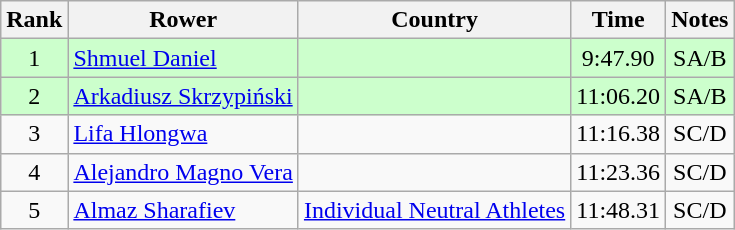<table class="wikitable" style="text-align:center">
<tr>
<th>Rank</th>
<th>Rower</th>
<th>Country</th>
<th>Time</th>
<th>Notes</th>
</tr>
<tr bgcolor=ccffcc>
<td>1</td>
<td align="left"><a href='#'>Shmuel Daniel</a></td>
<td align="left"></td>
<td>9:47.90</td>
<td>SA/B</td>
</tr>
<tr bgcolor=ccffcc>
<td>2</td>
<td align="left"><a href='#'>Arkadiusz Skrzypiński</a></td>
<td align="left"></td>
<td>11:06.20</td>
<td>SA/B</td>
</tr>
<tr>
<td>3</td>
<td align="left"><a href='#'>Lifa Hlongwa</a></td>
<td align="left"></td>
<td>11:16.38</td>
<td>SC/D</td>
</tr>
<tr>
<td>4</td>
<td align="left"><a href='#'>Alejandro Magno Vera</a></td>
<td align="left"></td>
<td>11:23.36</td>
<td>SC/D</td>
</tr>
<tr>
<td>5</td>
<td align="left"><a href='#'>Almaz Sharafiev</a></td>
<td align="left"><a href='#'>Individual Neutral Athletes</a></td>
<td>11:48.31</td>
<td>SC/D</td>
</tr>
</table>
